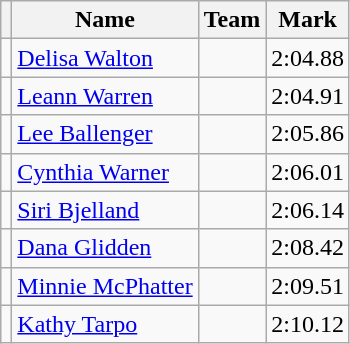<table class=wikitable>
<tr>
<th></th>
<th>Name</th>
<th>Team</th>
<th>Mark</th>
</tr>
<tr>
<td></td>
<td><a href='#'>Delisa Walton</a></td>
<td></td>
<td>2:04.88</td>
</tr>
<tr>
<td></td>
<td><a href='#'>Leann Warren</a></td>
<td></td>
<td>2:04.91</td>
</tr>
<tr>
<td></td>
<td><a href='#'>Lee Ballenger</a></td>
<td></td>
<td>2:05.86</td>
</tr>
<tr>
<td></td>
<td><a href='#'>Cynthia Warner</a></td>
<td></td>
<td>2:06.01</td>
</tr>
<tr>
<td></td>
<td><a href='#'>Siri Bjelland</a></td>
<td></td>
<td>2:06.14</td>
</tr>
<tr>
<td></td>
<td><a href='#'>Dana Glidden</a></td>
<td></td>
<td>2:08.42</td>
</tr>
<tr>
<td></td>
<td><a href='#'>Minnie McPhatter</a></td>
<td></td>
<td>2:09.51</td>
</tr>
<tr>
<td></td>
<td><a href='#'>Kathy Tarpo</a></td>
<td></td>
<td>2:10.12</td>
</tr>
</table>
